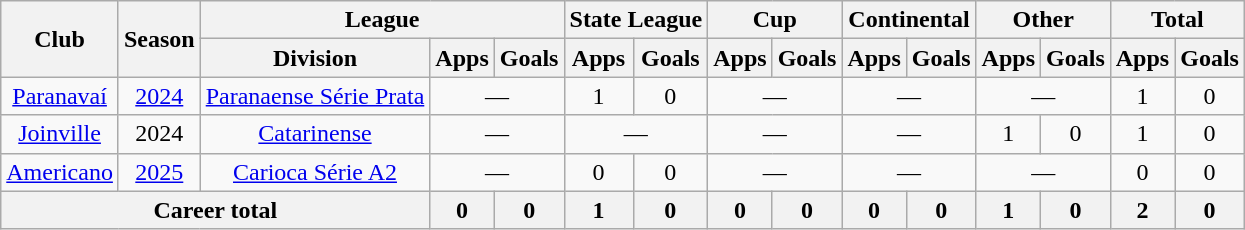<table class="wikitable" style="text-align: center;">
<tr>
<th rowspan="2">Club</th>
<th rowspan="2">Season</th>
<th colspan="3">League</th>
<th colspan="2">State League</th>
<th colspan="2">Cup</th>
<th colspan="2">Continental</th>
<th colspan="2">Other</th>
<th colspan="2">Total</th>
</tr>
<tr>
<th>Division</th>
<th>Apps</th>
<th>Goals</th>
<th>Apps</th>
<th>Goals</th>
<th>Apps</th>
<th>Goals</th>
<th>Apps</th>
<th>Goals</th>
<th>Apps</th>
<th>Goals</th>
<th>Apps</th>
<th>Goals</th>
</tr>
<tr>
<td valign="center"><a href='#'>Paranavaí</a></td>
<td><a href='#'>2024</a></td>
<td><a href='#'>Paranaense Série Prata</a></td>
<td colspan="2">—</td>
<td>1</td>
<td>0</td>
<td colspan="2">—</td>
<td colspan="2">—</td>
<td colspan="2">—</td>
<td>1</td>
<td>0</td>
</tr>
<tr>
<td valign="center"><a href='#'>Joinville</a></td>
<td>2024</td>
<td><a href='#'>Catarinense</a></td>
<td colspan="2">—</td>
<td colspan="2">—</td>
<td colspan="2">—</td>
<td colspan="2">—</td>
<td>1</td>
<td>0</td>
<td>1</td>
<td>0</td>
</tr>
<tr>
<td valign="center"><a href='#'>Americano</a></td>
<td><a href='#'>2025</a></td>
<td><a href='#'>Carioca Série A2</a></td>
<td colspan="2">—</td>
<td>0</td>
<td>0</td>
<td colspan="2">—</td>
<td colspan="2">—</td>
<td colspan="2">—</td>
<td>0</td>
<td>0</td>
</tr>
<tr>
<th colspan="3"><strong>Career total</strong></th>
<th>0</th>
<th>0</th>
<th>1</th>
<th>0</th>
<th>0</th>
<th>0</th>
<th>0</th>
<th>0</th>
<th>1</th>
<th>0</th>
<th>2</th>
<th>0</th>
</tr>
</table>
